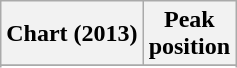<table class="wikitable sortable plainrowheaders" style="text-align:left">
<tr>
<th scope="col">Chart (2013)</th>
<th scope="col">Peak<br> position</th>
</tr>
<tr>
</tr>
<tr>
</tr>
<tr>
</tr>
<tr>
</tr>
</table>
